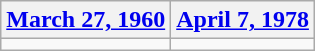<table class=wikitable>
<tr>
<th><a href='#'>March 27, 1960</a></th>
<th><a href='#'>April 7, 1978</a></th>
</tr>
<tr>
<td></td>
<td></td>
</tr>
</table>
